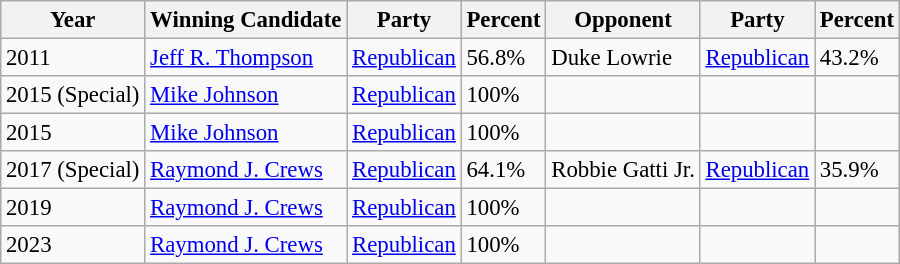<table class="wikitable" style="margin:0.5em auto; font-size:95%;">
<tr>
<th>Year</th>
<th>Winning Candidate</th>
<th>Party</th>
<th>Percent</th>
<th>Opponent</th>
<th>Party</th>
<th>Percent</th>
</tr>
<tr>
<td>2011</td>
<td><a href='#'>Jeff R. Thompson</a></td>
<td><a href='#'>Republican</a></td>
<td>56.8%</td>
<td>Duke Lowrie</td>
<td><a href='#'>Republican</a></td>
<td>43.2%</td>
</tr>
<tr>
<td>2015 (Special)</td>
<td><a href='#'>Mike Johnson</a></td>
<td><a href='#'>Republican</a></td>
<td>100%</td>
<td></td>
<td></td>
<td></td>
</tr>
<tr>
<td>2015</td>
<td><a href='#'>Mike Johnson</a></td>
<td><a href='#'>Republican</a></td>
<td>100%</td>
<td></td>
<td></td>
<td></td>
</tr>
<tr>
<td>2017 (Special)</td>
<td><a href='#'>Raymond J. Crews</a></td>
<td><a href='#'>Republican</a></td>
<td>64.1%</td>
<td>Robbie Gatti Jr.</td>
<td><a href='#'>Republican</a></td>
<td>35.9%</td>
</tr>
<tr>
<td>2019</td>
<td><a href='#'>Raymond J. Crews</a></td>
<td><a href='#'>Republican</a></td>
<td>100%</td>
<td></td>
<td></td>
<td></td>
</tr>
<tr>
<td>2023</td>
<td><a href='#'>Raymond J. Crews</a></td>
<td><a href='#'>Republican</a></td>
<td>100%</td>
<td></td>
<td></td>
<td></td>
</tr>
</table>
